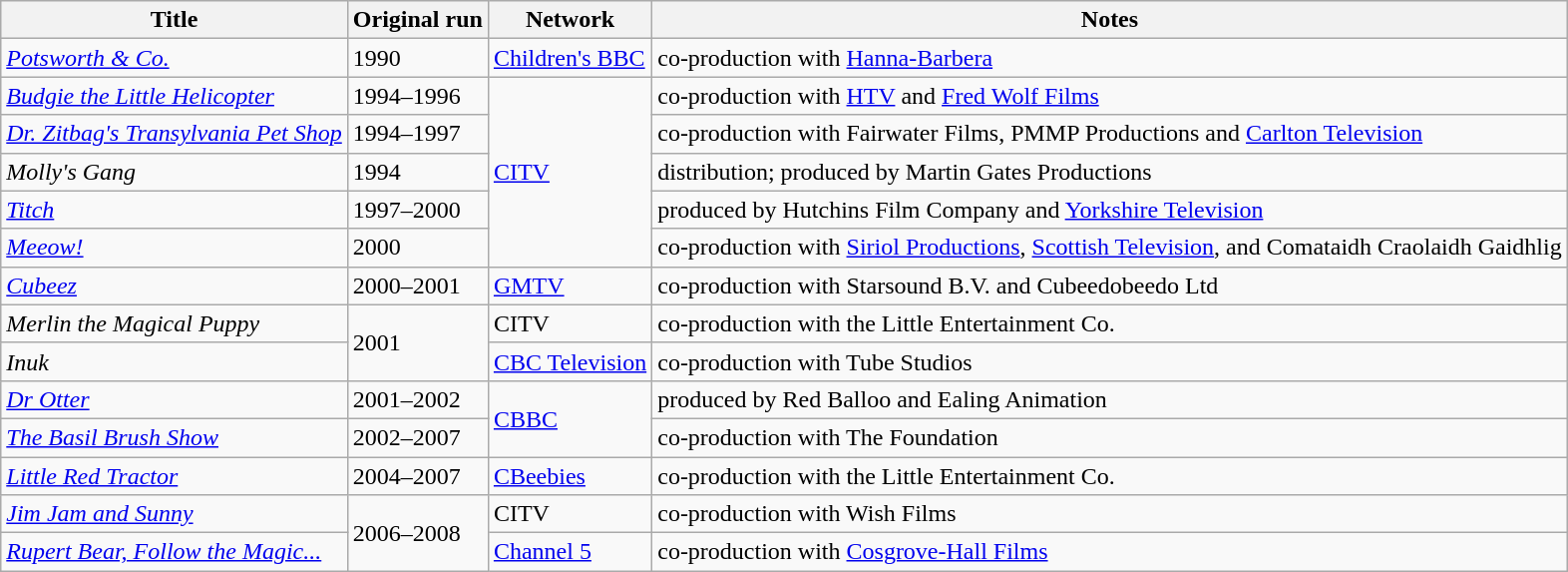<table class="wikitable sortable">
<tr>
<th>Title</th>
<th>Original run</th>
<th>Network</th>
<th>Notes</th>
</tr>
<tr>
<td><em><a href='#'>Potsworth & Co.</a></em></td>
<td>1990</td>
<td><a href='#'>Children's BBC</a></td>
<td>co-production with <a href='#'>Hanna-Barbera</a></td>
</tr>
<tr>
<td><em><a href='#'>Budgie the Little Helicopter</a></em></td>
<td>1994–1996</td>
<td rowspan="5"><a href='#'>CITV</a></td>
<td>co-production with <a href='#'>HTV</a> and <a href='#'>Fred Wolf Films</a></td>
</tr>
<tr>
<td><em><a href='#'>Dr. Zitbag's Transylvania Pet Shop</a></em></td>
<td>1994–1997</td>
<td>co-production with Fairwater Films, PMMP Productions and <a href='#'>Carlton Television</a></td>
</tr>
<tr>
<td><em>Molly's Gang</em></td>
<td>1994</td>
<td>distribution; produced by Martin Gates Productions</td>
</tr>
<tr>
<td><em><a href='#'>Titch</a></em></td>
<td>1997–2000</td>
<td>produced by Hutchins Film Company and <a href='#'>Yorkshire Television</a></td>
</tr>
<tr>
<td><em><a href='#'>Meeow!</a></em></td>
<td>2000</td>
<td>co-production with <a href='#'>Siriol Productions</a>, <a href='#'>Scottish Television</a>, and Comataidh Craolaidh Gaidhlig</td>
</tr>
<tr>
<td><em><a href='#'>Cubeez</a></em></td>
<td>2000–2001</td>
<td><a href='#'>GMTV</a></td>
<td>co-production with Starsound B.V. and Cubeedobeedo Ltd</td>
</tr>
<tr>
<td><em>Merlin the Magical Puppy</em></td>
<td rowspan="2">2001</td>
<td>CITV</td>
<td>co-production with the Little Entertainment Co.</td>
</tr>
<tr>
<td><em>Inuk</em></td>
<td><a href='#'>CBC Television</a></td>
<td>co-production with Tube Studios</td>
</tr>
<tr>
<td><em><a href='#'>Dr Otter</a></em></td>
<td>2001–2002</td>
<td rowspan="2"><a href='#'>CBBC</a></td>
<td>produced by Red Balloo and Ealing Animation</td>
</tr>
<tr>
<td><em><a href='#'>The Basil Brush Show</a></em></td>
<td>2002–2007</td>
<td>co-production with The Foundation</td>
</tr>
<tr>
<td><em><a href='#'>Little Red Tractor</a></em></td>
<td>2004–2007</td>
<td><a href='#'>CBeebies</a></td>
<td>co-production with the Little Entertainment Co.</td>
</tr>
<tr>
<td><em><a href='#'>Jim Jam and Sunny</a></em></td>
<td rowspan="2">2006–2008</td>
<td>CITV</td>
<td>co-production with Wish Films</td>
</tr>
<tr>
<td><em><a href='#'>Rupert Bear, Follow the Magic...</a></em></td>
<td><a href='#'>Channel 5</a></td>
<td>co-production with <a href='#'>Cosgrove-Hall Films</a></td>
</tr>
</table>
